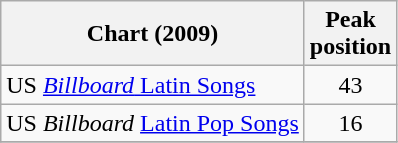<table class="wikitable">
<tr>
<th align="left">Chart (2009)</th>
<th align="left">Peak<br>position</th>
</tr>
<tr>
<td align="left">US <a href='#'><em>Billboard</em> Latin Songs</a></td>
<td style="text-align:center;">43</td>
</tr>
<tr>
<td align="left">US <em>Billboard</em> <a href='#'>Latin Pop Songs</a></td>
<td style="text-align:center;">16</td>
</tr>
<tr>
</tr>
</table>
